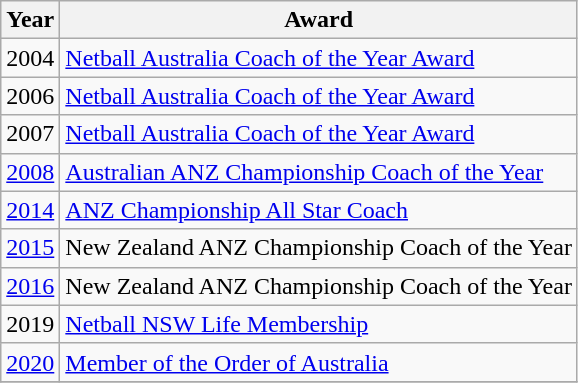<table class="wikitable collapsible">
<tr>
<th>Year</th>
<th>Award</th>
</tr>
<tr>
<td>2004</td>
<td><a href='#'>Netball Australia Coach of the Year Award</a></td>
</tr>
<tr>
<td>2006</td>
<td><a href='#'>Netball Australia Coach of the Year Award</a></td>
</tr>
<tr>
<td>2007</td>
<td><a href='#'>Netball Australia Coach of the Year Award</a></td>
</tr>
<tr>
<td><a href='#'>2008</a></td>
<td><a href='#'>Australian ANZ Championship Coach of the Year</a></td>
</tr>
<tr>
<td><a href='#'>2014</a></td>
<td><a href='#'>ANZ Championship All Star Coach</a></td>
</tr>
<tr>
<td><a href='#'>2015</a></td>
<td>New Zealand ANZ Championship Coach of the Year</td>
</tr>
<tr>
<td><a href='#'>2016</a></td>
<td>New Zealand ANZ Championship Coach of the Year</td>
</tr>
<tr>
<td>2019</td>
<td><a href='#'>Netball NSW Life Membership</a></td>
</tr>
<tr>
<td><a href='#'>2020</a></td>
<td><a href='#'>Member of the Order of Australia</a></td>
</tr>
<tr>
</tr>
</table>
